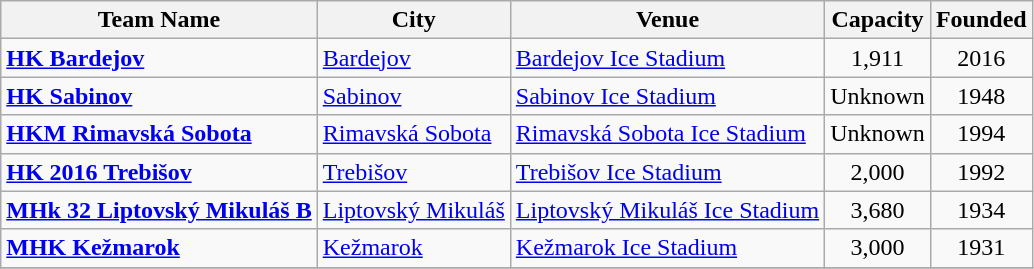<table class="wikitable sortable">
<tr>
<th>Team Name</th>
<th>City</th>
<th>Venue</th>
<th>Capacity</th>
<th>Founded</th>
</tr>
<tr>
<td><strong><a href='#'>HK Bardejov</a></strong></td>
<td><a href='#'>Bardejov</a></td>
<td><a href='#'>Bardejov Ice Stadium</a></td>
<td align=center>1,911</td>
<td align=center>2016</td>
</tr>
<tr>
<td><strong><a href='#'>HK Sabinov</a></strong></td>
<td><a href='#'>Sabinov</a></td>
<td><a href='#'>Sabinov Ice Stadium</a></td>
<td align=center>Unknown</td>
<td align=center>1948</td>
</tr>
<tr>
<td><strong><a href='#'>HKM Rimavská Sobota</a></strong></td>
<td><a href='#'>Rimavská Sobota</a></td>
<td><a href='#'>Rimavská Sobota Ice Stadium</a></td>
<td align=center>Unknown</td>
<td align=center>1994</td>
</tr>
<tr>
<td><strong><a href='#'>HK 2016 Trebišov</a></strong></td>
<td><a href='#'>Trebišov</a></td>
<td><a href='#'>Trebišov Ice Stadium</a></td>
<td align=center>2,000</td>
<td align=center>1992</td>
</tr>
<tr>
<td><strong><a href='#'>MHk 32 Liptovský Mikuláš B</a></strong></td>
<td><a href='#'>Liptovský Mikuláš</a></td>
<td><a href='#'>Liptovský Mikuláš Ice Stadium</a></td>
<td align=center>3,680</td>
<td align=center>1934</td>
</tr>
<tr>
<td><strong><a href='#'>MHK Kežmarok</a></strong></td>
<td><a href='#'>Kežmarok</a></td>
<td><a href='#'>Kežmarok Ice Stadium</a></td>
<td align=center>3,000</td>
<td align=center>1931</td>
</tr>
<tr>
</tr>
</table>
